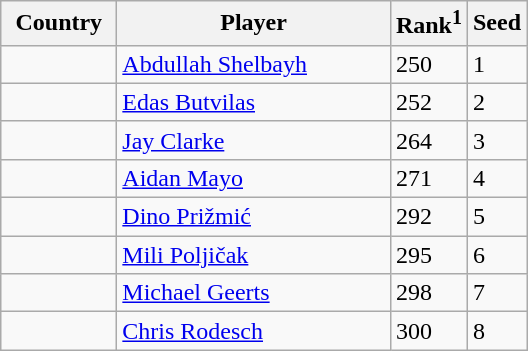<table class="sortable wikitable">
<tr>
<th width="70">Country</th>
<th width="175">Player</th>
<th>Rank<sup>1</sup></th>
<th>Seed</th>
</tr>
<tr>
<td></td>
<td><a href='#'>Abdullah Shelbayh</a></td>
<td>250</td>
<td>1</td>
</tr>
<tr>
<td></td>
<td><a href='#'>Edas Butvilas</a></td>
<td>252</td>
<td>2</td>
</tr>
<tr>
<td></td>
<td><a href='#'>Jay Clarke</a></td>
<td>264</td>
<td>3</td>
</tr>
<tr>
<td></td>
<td><a href='#'>Aidan Mayo</a></td>
<td>271</td>
<td>4</td>
</tr>
<tr>
<td></td>
<td><a href='#'>Dino Prižmić</a></td>
<td>292</td>
<td>5</td>
</tr>
<tr>
<td></td>
<td><a href='#'>Mili Poljičak</a></td>
<td>295</td>
<td>6</td>
</tr>
<tr>
<td></td>
<td><a href='#'>Michael Geerts</a></td>
<td>298</td>
<td>7</td>
</tr>
<tr>
<td></td>
<td><a href='#'>Chris Rodesch</a></td>
<td>300</td>
<td>8</td>
</tr>
</table>
